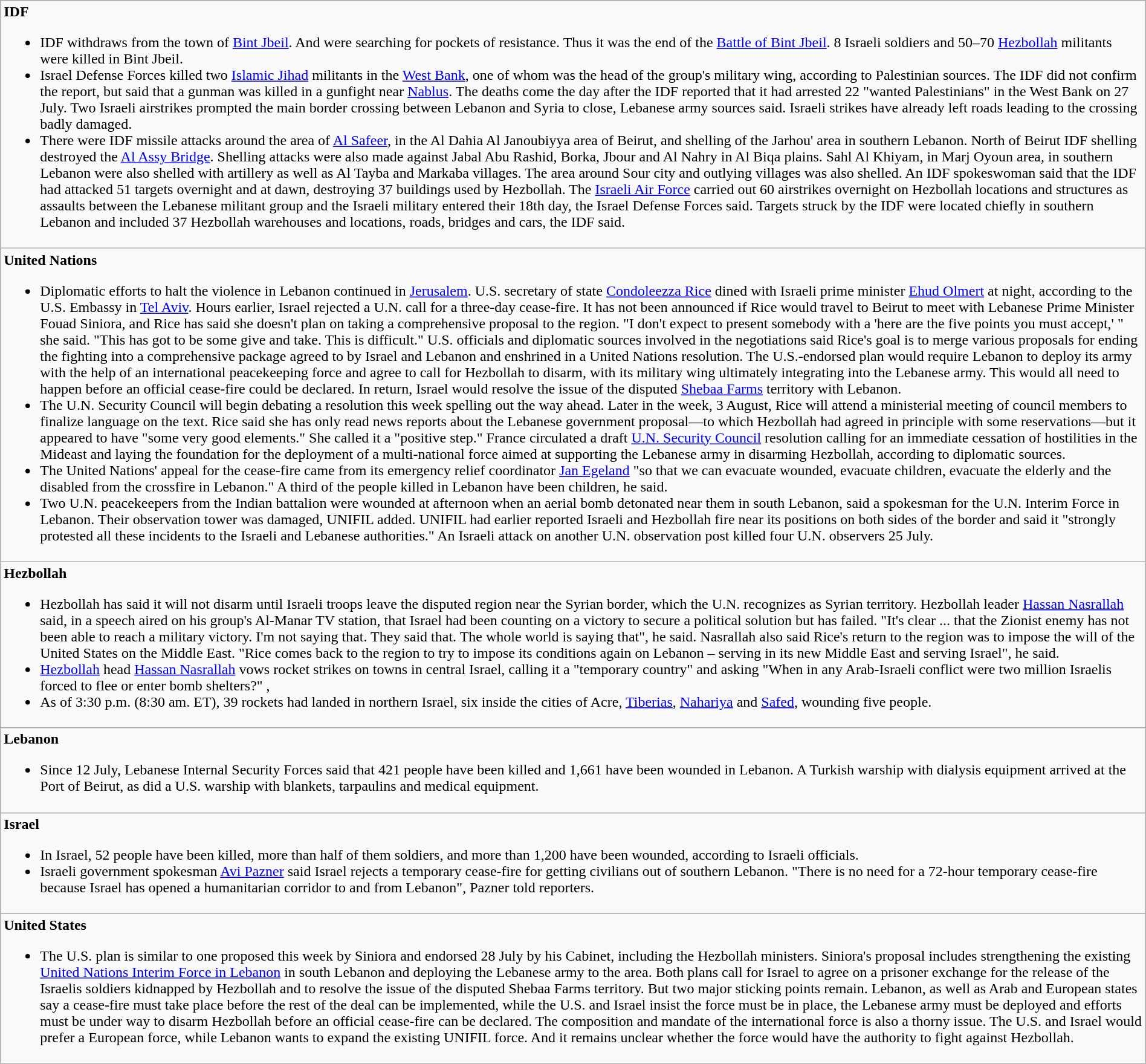<table style="width:100%;" class="wikitable">
<tr>
<td><strong>IDF</strong><br><ul><li>IDF withdraws from the town of <a href='#'>Bint Jbeil</a>. And were searching for pockets of resistance. Thus it was the end of the <a href='#'>Battle of Bint Jbeil</a>. 8 Israeli soldiers and 50–70 <a href='#'>Hezbollah</a> militants were killed in Bint Jbeil.</li><li>Israel Defense Forces killed two <a href='#'>Islamic Jihad</a> militants in the <a href='#'>West Bank</a>, one of whom was the head of the group's military wing, according to Palestinian sources. The IDF did not confirm the report, but said that a gunman was killed in a gunfight near <a href='#'>Nablus</a>. The deaths come the day after the IDF reported that it had arrested 22 "wanted Palestinians" in the West Bank on 27 July. Two Israeli airstrikes prompted the main border crossing between Lebanon and Syria to close, Lebanese army sources said. Israeli strikes have already left roads leading to the crossing badly damaged.</li><li>There were IDF missile attacks around the area of <a href='#'>Al Safeer</a>, in the Al Dahia Al Janoubiyya area of Beirut, and shelling of the Jarhou' area in southern Lebanon.  North of Beirut IDF shelling destroyed the <a href='#'>Al Assy Bridge</a>.  Shelling attacks were also made against Jabal Abu Rashid, Borka, Jbour and Al Nahry in Al Biqa plains.  Sahl Al Khiyam, in Marj Oyoun area, in southern Lebanon were also shelled with artillery as well as Al Tayba and Markaba villages. The area around Sour city and outlying villages was also shelled. An IDF spokeswoman said that the IDF had attacked 51 targets overnight and at dawn, destroying 37 buildings used by Hezbollah. The <a href='#'>Israeli Air Force</a> carried out 60 airstrikes overnight on Hezbollah locations and structures as assaults between the Lebanese militant group and the Israeli military entered their 18th day, the Israel Defense Forces said. Targets struck by the IDF were located chiefly in southern Lebanon and included 37 Hezbollah warehouses and locations, roads, bridges and cars, the IDF said.</li></ul></td>
</tr>
<tr>
<td><strong>United Nations</strong><br><ul><li>Diplomatic efforts to halt the violence in Lebanon continued in <a href='#'>Jerusalem</a>. U.S. secretary of state <a href='#'>Condoleezza Rice</a> dined with Israeli prime minister <a href='#'>Ehud Olmert</a> at night, according to the U.S. Embassy in <a href='#'>Tel Aviv</a>. Hours earlier, Israel rejected a U.N. call for a three-day cease-fire. It has not been announced if Rice would travel to Beirut to meet with Lebanese Prime Minister Fouad Siniora, and Rice has said she doesn't plan on taking a comprehensive proposal to the region. "I don't expect to present somebody with a 'here are the five points you must accept,' " she said. "This has got to be some give and take. This is difficult." U.S. officials and diplomatic sources involved in the negotiations said Rice's goal is to merge various proposals for ending the fighting into a comprehensive package agreed to by Israel and Lebanon and enshrined in a United Nations resolution. The U.S.-endorsed plan would require Lebanon to deploy its army with the help of an international peacekeeping force and agree to call for Hezbollah to disarm, with its military wing ultimately integrating into the Lebanese army. This would all need to happen before an official cease-fire could be declared. In return, Israel would resolve the issue of the disputed <a href='#'>Shebaa Farms</a> territory with Lebanon.</li><li>The U.N. Security Council will begin debating a resolution this week spelling out the way ahead. Later in the week, 3 August, Rice will attend a ministerial meeting of council members to finalize language on the text. Rice said she has only read news reports about the Lebanese government proposal—to which Hezbollah had agreed in principle with some reservations—but it appeared to have "some very good elements." She called it a "positive step." France circulated a draft <a href='#'>U.N. Security Council</a> resolution calling for an immediate cessation of hostilities in the Mideast and laying the foundation for the deployment of a multi-national force aimed at supporting the Lebanese army in disarming Hezbollah, according to diplomatic sources.</li><li>The United Nations' appeal for the cease-fire came from its emergency relief coordinator <a href='#'>Jan Egeland</a> "so that we can evacuate wounded, evacuate children, evacuate the elderly and the disabled from the crossfire in Lebanon." A third of the people killed in Lebanon have been children, he said.</li><li>Two U.N. peacekeepers from the Indian battalion were wounded at afternoon when an aerial bomb detonated near them in south Lebanon, said a spokesman for the U.N. Interim Force in Lebanon. Their observation tower was damaged, UNIFIL added. UNIFIL had earlier reported Israeli and Hezbollah fire near its positions on both sides of the border and said it "strongly protested all these incidents to the Israeli and Lebanese authorities." An Israeli attack on another U.N. observation post killed four U.N. observers 25 July.</li></ul></td>
</tr>
<tr>
<td><strong>Hezbollah</strong><br><ul><li>Hezbollah has said it will not disarm until Israeli troops leave the disputed region near the Syrian border, which the U.N. recognizes as Syrian territory. Hezbollah leader <a href='#'>Hassan Nasrallah</a> said, in a speech aired on his group's Al-Manar TV station, that Israel had been counting on a victory to secure a political solution but has failed. "It's clear ... that the Zionist enemy has not been able to reach a military victory. I'm not saying that. They said that. The whole world is saying that", he said. Nasrallah also said Rice's return to the region was to impose the will of the United States on the Middle East. "Rice comes back to the region to try to impose its conditions again on Lebanon – serving in its new Middle East and serving Israel", he said.</li><li><a href='#'>Hezbollah</a> head <a href='#'>Hassan Nasrallah</a> vows rocket strikes on towns in central Israel, calling it a "temporary country" and asking "When in any Arab-Israeli conflict were two million Israelis forced to flee or enter bomb shelters?" , </li><li>As of 3:30 p.m. (8:30 am. ET), 39 rockets had landed in northern Israel, six inside the cities of Acre, <a href='#'>Tiberias</a>, <a href='#'>Nahariya</a> and <a href='#'>Safed</a>, wounding five people.</li></ul></td>
</tr>
<tr>
<td><strong>Lebanon</strong><br><ul><li>Since 12 July, Lebanese Internal Security Forces said that 421 people have been killed and 1,661 have been wounded in Lebanon. A Turkish warship with dialysis equipment arrived at the Port of Beirut, as did a U.S. warship with blankets, tarpaulins and medical equipment.</li></ul></td>
</tr>
<tr>
<td><strong>Israel</strong><br><ul><li>In Israel, 52 people have been killed, more than half of them soldiers, and more than 1,200 have been wounded, according to Israeli officials.</li><li>Israeli government spokesman <a href='#'>Avi Pazner</a> said Israel rejects a temporary cease-fire for getting civilians out of southern Lebanon. "There is no need for a 72-hour temporary cease-fire because Israel has opened a humanitarian corridor to and from Lebanon", Pazner told reporters.</li></ul></td>
</tr>
<tr>
<td><strong>United States</strong><br><ul><li>The U.S. plan is similar to one proposed this week by Siniora and endorsed 28 July by his Cabinet, including the Hezbollah ministers. Siniora's proposal includes strengthening the existing <a href='#'>United Nations Interim Force in Lebanon</a> in south Lebanon and deploying the Lebanese army to the area. Both plans call for Israel to agree on a prisoner exchange for the release of the Israelis soldiers kidnapped by Hezbollah and to resolve the issue of the disputed Shebaa Farms territory. But two major sticking points remain. Lebanon, as well as Arab and European states say a cease-fire must take place before the rest of the deal can be implemented, while the U.S. and Israel insist the force must be in place, the Lebanese army must be deployed and efforts must be under way to disarm Hezbollah before an official cease-fire can be declared. The composition and mandate of the international force is also a thorny issue. The U.S. and Israel would prefer a European force, while Lebanon wants to expand the existing UNIFIL force. And it remains unclear whether the force would have the authority to fight against Hezbollah.</li></ul></td>
</tr>
</table>
